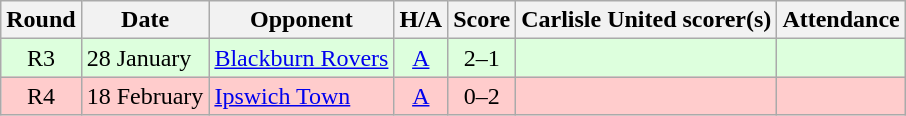<table class="wikitable" style="text-align:center">
<tr>
<th>Round</th>
<th>Date</th>
<th>Opponent</th>
<th>H/A</th>
<th>Score</th>
<th>Carlisle United scorer(s)</th>
<th>Attendance</th>
</tr>
<tr bgcolor=#ddffdd>
<td>R3</td>
<td align=left>28 January</td>
<td align=left><a href='#'>Blackburn Rovers</a></td>
<td><a href='#'>A</a></td>
<td>2–1</td>
<td align=left></td>
<td></td>
</tr>
<tr bgcolor=#FFCCCC>
<td>R4</td>
<td align=left>18 February</td>
<td align=left><a href='#'>Ipswich Town</a></td>
<td><a href='#'>A</a></td>
<td>0–2</td>
<td align=left></td>
<td></td>
</tr>
</table>
